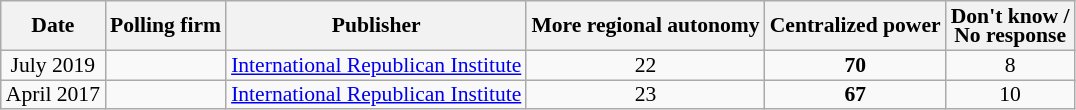<table class="wikitable sortable" style="text-align:center; font-size:90%; line-height:13px">
<tr>
<th>Date</th>
<th>Polling firm</th>
<th>Publisher</th>
<th>More regional autonomy</th>
<th>Centralized power</th>
<th>Don't know /<br>No response</th>
</tr>
<tr>
<td data-sort-value="2020-03-13">July 2019</td>
<td></td>
<td><a href='#'>International Republican Institute</a></td>
<td>22</td>
<td 31><strong>70</strong></td>
<td>8</td>
</tr>
<tr>
<td>April 2017</td>
<td></td>
<td><a href='#'>International Republican Institute</a></td>
<td>23</td>
<td><strong>67</strong></td>
<td>10</td>
</tr>
</table>
